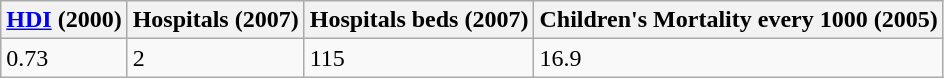<table class="wikitable">
<tr>
<th><a href='#'>HDI</a> (2000)</th>
<th>Hospitals (2007)</th>
<th>Hospitals beds (2007)</th>
<th>Children's Mortality every 1000 (2005)</th>
</tr>
<tr>
<td>0.73</td>
<td>2</td>
<td>115</td>
<td>16.9</td>
</tr>
</table>
